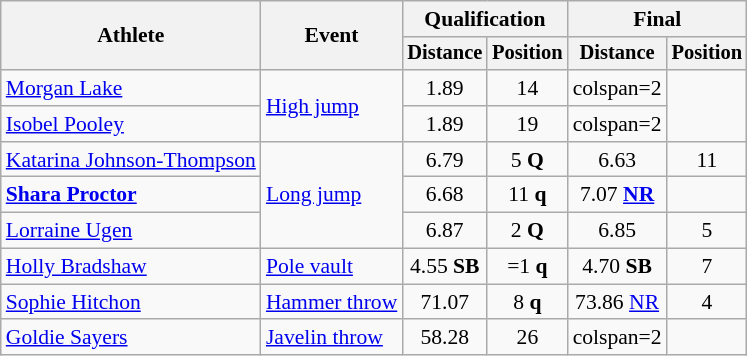<table class=wikitable style="font-size:90%">
<tr>
<th rowspan="2">Athlete</th>
<th rowspan="2">Event</th>
<th colspan="2">Qualification</th>
<th colspan="2">Final</th>
</tr>
<tr style="font-size:95%">
<th>Distance</th>
<th>Position</th>
<th>Distance</th>
<th>Position</th>
</tr>
<tr style=text-align:center>
<td style=text-align:left><a href='#'>Morgan Lake</a></td>
<td style=text-align:left rowspan=2><a href='#'>High jump</a></td>
<td>1.89</td>
<td>14</td>
<td>colspan=2</td>
</tr>
<tr style=text-align:center>
<td style=text-align:left><a href='#'>Isobel Pooley</a></td>
<td>1.89</td>
<td>19</td>
<td>colspan=2</td>
</tr>
<tr style=text-align:center>
<td style=text-align:left><a href='#'>Katarina Johnson-Thompson</a></td>
<td style=text-align:left rowspan=3><a href='#'>Long jump</a></td>
<td>6.79</td>
<td>5 <strong>Q</strong></td>
<td>6.63</td>
<td>11</td>
</tr>
<tr style=text-align:center>
<td style=text-align:left><strong><a href='#'>Shara Proctor</a></strong></td>
<td>6.68</td>
<td>11 <strong>q</strong></td>
<td>7.07 <strong><a href='#'>NR</a></strong></td>
<td></td>
</tr>
<tr style=text-align:center>
<td style=text-align:left><a href='#'>Lorraine Ugen</a></td>
<td>6.87</td>
<td>2 <strong>Q</strong></td>
<td>6.85</td>
<td>5</td>
</tr>
<tr style=text-align:center>
<td style=text-align:left><a href='#'>Holly Bradshaw</a></td>
<td style=text-align:left><a href='#'>Pole vault</a></td>
<td>4.55 <strong>SB</strong></td>
<td>=1 <strong>q</strong></td>
<td>4.70 <strong>SB</strong></td>
<td>7</td>
</tr>
<tr style=text-align:center>
<td style=text-align:left><a href='#'>Sophie Hitchon</a></td>
<td style=text-align:left><a href='#'>Hammer throw</a></td>
<td>71.07</td>
<td>8 <strong>q<em></td>
<td>73.86 </strong><a href='#'>NR</a><strong></td>
<td>4</td>
</tr>
<tr style=text-align:center>
<td style=text-align:left><a href='#'>Goldie Sayers</a></td>
<td style=text-align:left><a href='#'>Javelin throw</a></td>
<td>58.28</td>
<td>26</td>
<td>colspan=2</td>
</tr>
</table>
